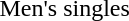<table>
<tr>
<td rowspan=2>Men's singles</td>
<td rowspan=2></td>
<td rowspan=2></td>
<td></td>
</tr>
<tr>
<td></td>
</tr>
</table>
